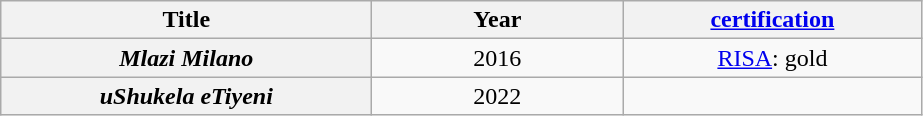<table class="wikitable plainrowheaders" style="text-align:center;" border="1">
<tr>
<th style="width:15em;" scope="col">Title</th>
<th style="width:10em;" scope="col">Year</th>
<th style="width:12em;" scope="col"><a href='#'>certification</a></th>
</tr>
<tr>
<th scope="row"><em>Mlazi Milano</em></th>
<td>2016</td>
<td><a href='#'>RISA</a>: gold</td>
</tr>
<tr>
<th scope="row"><em>uShukela eTiyeni</em> </th>
<td>2022</td>
<td></td>
</tr>
</table>
